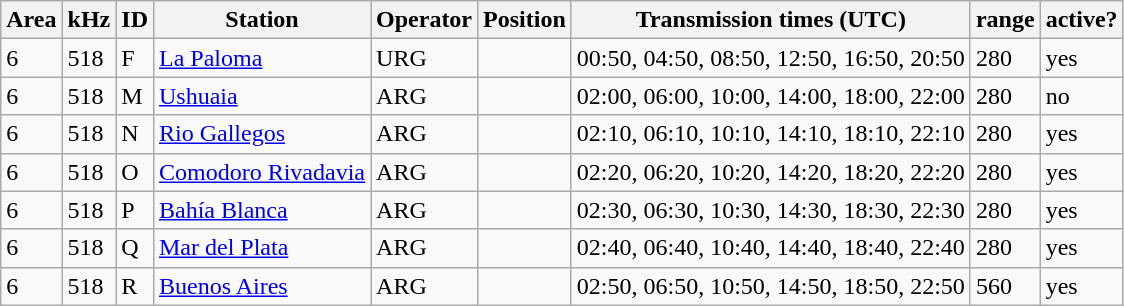<table class="wikitable sortable">
<tr class="hintergrundfarbe5">
<th>Area</th>
<th>kHz</th>
<th>ID</th>
<th>Station</th>
<th>Operator</th>
<th>Position</th>
<th class="unsortable">Transmission times (UTC)</th>
<th>range</th>
<th>active?</th>
</tr>
<tr>
<td>6</td>
<td>518</td>
<td>F</td>
<td><a href='#'>La Paloma</a></td>
<td>URG</td>
<td></td>
<td>00:50, 04:50, 08:50, 12:50, 16:50, 20:50</td>
<td>280</td>
<td>yes</td>
</tr>
<tr>
<td>6</td>
<td>518</td>
<td>M</td>
<td><a href='#'>Ushuaia</a></td>
<td>ARG</td>
<td></td>
<td>02:00, 06:00, 10:00, 14:00, 18:00, 22:00</td>
<td>280</td>
<td>no</td>
</tr>
<tr>
<td>6</td>
<td>518</td>
<td>N</td>
<td><a href='#'>Rio Gallegos</a></td>
<td>ARG</td>
<td></td>
<td>02:10, 06:10, 10:10, 14:10, 18:10, 22:10</td>
<td>280</td>
<td>yes</td>
</tr>
<tr>
<td>6</td>
<td>518</td>
<td>O</td>
<td><a href='#'>Comodoro Rivadavia</a></td>
<td>ARG</td>
<td></td>
<td>02:20, 06:20, 10:20, 14:20, 18:20, 22:20</td>
<td>280</td>
<td>yes</td>
</tr>
<tr>
<td>6</td>
<td>518</td>
<td>P</td>
<td><a href='#'>Bahía Blanca</a></td>
<td>ARG</td>
<td></td>
<td>02:30, 06:30, 10:30, 14:30, 18:30, 22:30</td>
<td>280</td>
<td>yes</td>
</tr>
<tr>
<td>6</td>
<td>518</td>
<td>Q</td>
<td><a href='#'>Mar del Plata</a></td>
<td>ARG</td>
<td></td>
<td>02:40, 06:40, 10:40, 14:40, 18:40, 22:40</td>
<td>280</td>
<td>yes</td>
</tr>
<tr>
<td>6</td>
<td>518</td>
<td>R</td>
<td><a href='#'>Buenos Aires</a></td>
<td>ARG</td>
<td></td>
<td>02:50, 06:50, 10:50, 14:50, 18:50, 22:50</td>
<td>560</td>
<td>yes</td>
</tr>
</table>
